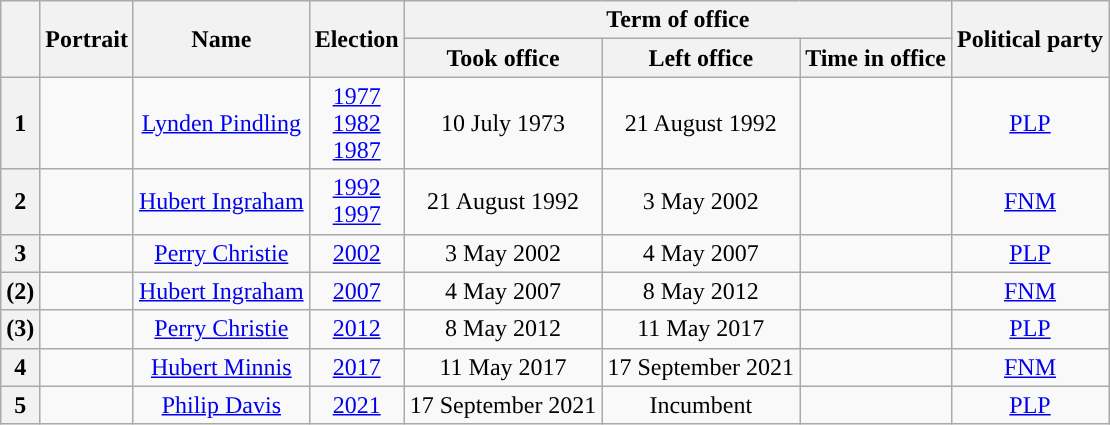<table class=wikitable style=text-align:center>
<tr>
<th rowspan=2></th>
<th rowspan=2>Portrait</th>
<th rowspan=2>Name<br></th>
<th rowspan=2>Election</th>
<th colspan=3>Term of office</th>
<th rowspan=2>Political party</th>
</tr>
<tr>
<th>Took office</th>
<th>Left office</th>
<th>Time in office</th>
</tr>
<tr>
<th style="background:">1</th>
<td></td>
<td><a href='#'>Lynden Pindling</a><br></td>
<td><a href='#'>1977</a><br><a href='#'>1982</a><br><a href='#'>1987</a></td>
<td>10 July 1973</td>
<td>21 August 1992</td>
<td></td>
<td><a href='#'>PLP</a></td>
</tr>
<tr>
<th style="background:">2</th>
<td></td>
<td><a href='#'>Hubert Ingraham</a><br></td>
<td><a href='#'>1992</a><br><a href='#'>1997</a></td>
<td>21 August 1992</td>
<td>3 May 2002</td>
<td></td>
<td><a href='#'>FNM</a></td>
</tr>
<tr>
<th style="background:">3</th>
<td></td>
<td><a href='#'>Perry Christie</a><br></td>
<td><a href='#'>2002</a></td>
<td>3 May 2002</td>
<td>4 May 2007</td>
<td></td>
<td><a href='#'>PLP</a></td>
</tr>
<tr>
<th style="background:">(2)</th>
<td></td>
<td><a href='#'>Hubert Ingraham</a><br></td>
<td><a href='#'>2007</a></td>
<td>4 May 2007</td>
<td>8 May 2012</td>
<td></td>
<td><a href='#'>FNM</a></td>
</tr>
<tr>
<th style="background:">(3)</th>
<td></td>
<td><a href='#'>Perry Christie</a><br></td>
<td><a href='#'>2012</a></td>
<td>8 May 2012</td>
<td>11 May 2017</td>
<td></td>
<td><a href='#'>PLP</a></td>
</tr>
<tr>
<th style="background:">4</th>
<td></td>
<td><a href='#'>Hubert Minnis</a><br></td>
<td><a href='#'>2017</a></td>
<td>11 May 2017</td>
<td>17 September 2021</td>
<td></td>
<td><a href='#'>FNM</a></td>
</tr>
<tr>
<th style="background:">5</th>
<td></td>
<td><a href='#'>Philip Davis</a><br></td>
<td><a href='#'>2021</a></td>
<td>17 September 2021</td>
<td>Incumbent</td>
<td></td>
<td><a href='#'>PLP</a></td>
</tr>
</table>
